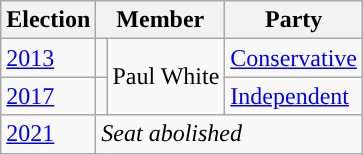<table class="wikitable">
<tr>
<th>Election</th>
<th colspan="2">Member</th>
<th>Party</th>
</tr>
<tr>
<td><a href='#'>2013</a></td>
<td rowspan="1" style="background-color: "></td>
<td rowspan="2">Paul White</td>
<td rowspan="1"><a href='#'>Conservative</a></td>
</tr>
<tr>
<td><a href='#'>2017</a></td>
<td rowspan="1" style="background-color: "></td>
<td rowspan="1"><a href='#'>Independent</a></td>
</tr>
<tr>
<td><a href='#'>2021</a></td>
<td colspan="3"><em>Seat abolished</em></td>
</tr>
</table>
